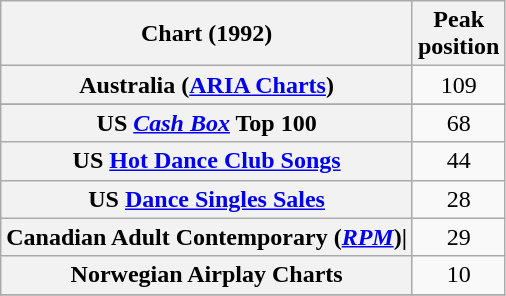<table class="wikitable sortable plainrowheaders" style="text-align:center;">
<tr>
<th scope="col">Chart (1992)</th>
<th scope="col">Peak<br>position</th>
</tr>
<tr>
<th scope="row">Australia (<a href='#'>ARIA Charts</a>)</th>
<td>109</td>
</tr>
<tr>
</tr>
<tr>
</tr>
<tr>
<th scope="row">US <em><a href='#'>Cash Box</a></em> Top 100</th>
<td>68</td>
</tr>
<tr>
<th scope="row">US <a href='#'>Hot Dance Club Songs</a></th>
<td style="text-align:center;">44</td>
</tr>
<tr>
<th scope="row">US <a href='#'>Dance Singles Sales</a></th>
<td style="text-align:center;">28</td>
</tr>
<tr>
<th scope="row">Canadian Adult Contemporary (<em><a href='#'>RPM</a></em>)|</th>
<td style="text-align:center;">29</td>
</tr>
<tr>
<th scope="row">Norwegian Airplay Charts </th>
<td style="text-align:center;">10</td>
</tr>
<tr>
</tr>
</table>
